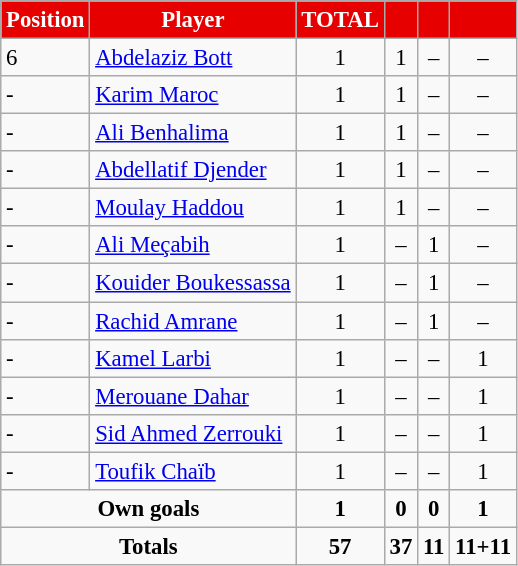<table border="0" class="wikitable" style="text-align:center;font-size:95%">
<tr>
<th scope=col style="color:#FFFFFF; background:#E60000;">Position</th>
<th scope=col style="color:#FFFFFF; background:#E60000;">Player</th>
<th scope=col style="color:#FFFFFF; background:#E60000;">TOTAL</th>
<th scope=col style="color:#FFFFFF; background:#E60000;" width=10><a href='#'></a></th>
<th scope=col style="color:#FFFFFF; background:#E60000;" width=10><a href='#'></a></th>
<th scope=col style="color:#FFFFFF; background:#E60000;" width=10><s><a href='#'></a></s> <a href='#'></a></th>
</tr>
<tr>
<td align=left>6</td>
<td align=left> <a href='#'>Abdelaziz Bott</a></td>
<td align=center>1</td>
<td>1</td>
<td>–</td>
<td>–</td>
</tr>
<tr>
<td align=left>-</td>
<td align=left> <a href='#'>Karim Maroc</a></td>
<td align=center>1</td>
<td>1</td>
<td>–</td>
<td>–</td>
</tr>
<tr>
<td align=left>-</td>
<td align=left> <a href='#'>Ali Benhalima</a></td>
<td align=center>1</td>
<td>1</td>
<td>–</td>
<td>–</td>
</tr>
<tr>
<td align=left>-</td>
<td align=left> <a href='#'>Abdellatif Djender</a></td>
<td align=center>1</td>
<td>1</td>
<td>–</td>
<td>–</td>
</tr>
<tr>
<td align=left>-</td>
<td align=left> <a href='#'>Moulay Haddou</a></td>
<td align=center>1</td>
<td>1</td>
<td>–</td>
<td>–</td>
</tr>
<tr>
<td align=left>-</td>
<td align=left> <a href='#'>Ali Meçabih</a></td>
<td align=center>1</td>
<td>–</td>
<td>1</td>
<td>–</td>
</tr>
<tr>
<td align=left>-</td>
<td align=left> <a href='#'>Kouider Boukessassa</a></td>
<td align=center>1</td>
<td>–</td>
<td>1</td>
<td>–</td>
</tr>
<tr>
<td align=left>-</td>
<td align=left> <a href='#'>Rachid Amrane</a></td>
<td align=center>1</td>
<td>–</td>
<td>1</td>
<td>–</td>
</tr>
<tr>
<td align=left>-</td>
<td align=left> <a href='#'>Kamel Larbi</a></td>
<td align=center>1</td>
<td>–</td>
<td>–</td>
<td>1</td>
</tr>
<tr>
<td align=left>-</td>
<td align=left> <a href='#'>Merouane Dahar</a></td>
<td align=center>1</td>
<td>–</td>
<td>–</td>
<td>1</td>
</tr>
<tr>
<td align=left>-</td>
<td align=left> <a href='#'>Sid Ahmed Zerrouki</a></td>
<td align=center>1</td>
<td>–</td>
<td>–</td>
<td>1</td>
</tr>
<tr>
<td align=left>-</td>
<td align=left> <a href='#'>Toufik Chaïb</a></td>
<td align=center>1</td>
<td>–</td>
<td>–</td>
<td>1</td>
</tr>
<tr class="sortbottom">
<td colspan="2"><strong>Own goals</strong></td>
<td align=center><strong>1</strong></td>
<td><strong>0</strong></td>
<td><strong>0</strong></td>
<td><strong>1</strong></td>
</tr>
<tr class="sortbottom">
<td colspan="2"><strong>Totals</strong></td>
<td align=center><strong>57</strong></td>
<td><strong>37</strong></td>
<td><strong>11</strong></td>
<td><strong>11+11</strong></td>
</tr>
</table>
